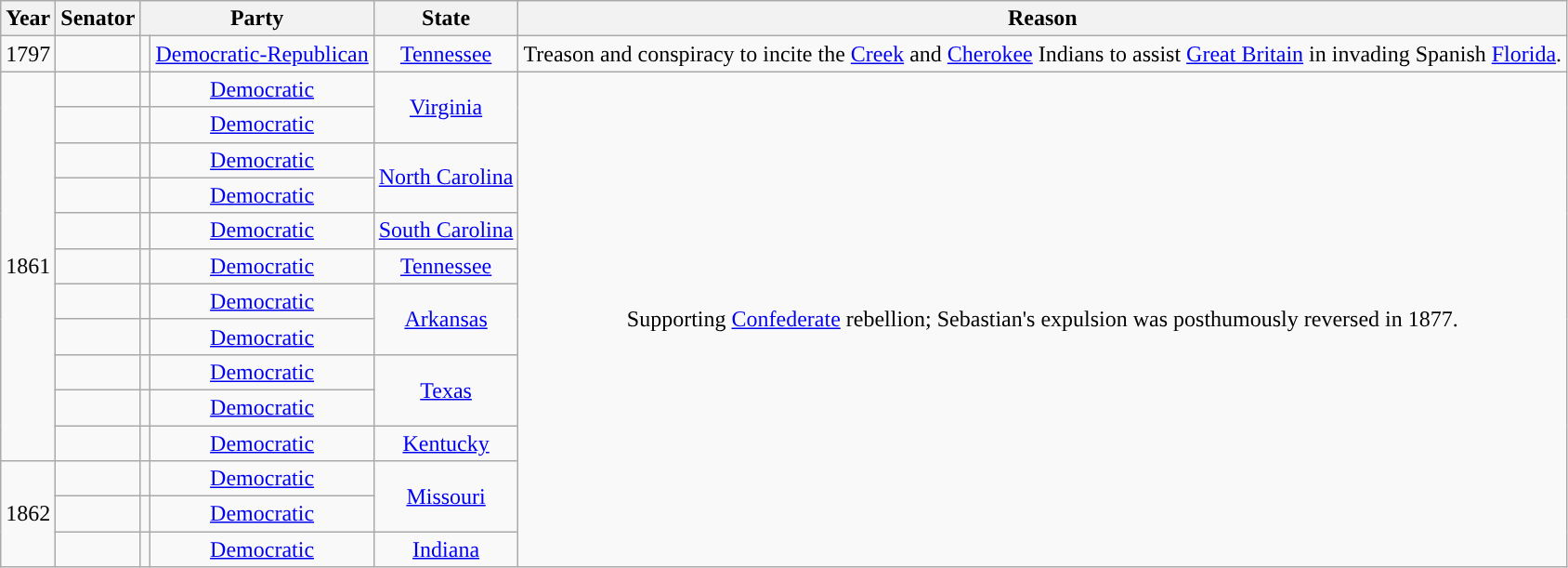<table class="wikitable sortable" style="text-align:center">
<tr>
<th>Year</th>
<th>Senator</th>
<th colspan=2>Party</th>
<th>State</th>
<th>Reason</th>
</tr>
<tr>
<td>1797</td>
<td></td>
<td style="background-color:"></td>
<td><a href='#'>Democratic-Republican</a></td>
<td><a href='#'>Tennessee</a></td>
<td>Treason and conspiracy to incite the <a href='#'>Creek</a> and <a href='#'>Cherokee</a> Indians to assist <a href='#'>Great Britain</a> in invading Spanish <a href='#'>Florida</a>.</td>
</tr>
<tr>
<td rowspan=11>1861</td>
<td></td>
<td style="background-color:"></td>
<td><a href='#'>Democratic</a></td>
<td rowspan=2><a href='#'>Virginia</a></td>
<td rowspan=14>Supporting <a href='#'>Confederate</a> rebellion; Sebastian's expulsion was posthumously reversed in 1877.</td>
</tr>
<tr>
<td></td>
<td style="background-color:"></td>
<td><a href='#'>Democratic</a></td>
</tr>
<tr>
<td></td>
<td style="background-color:"></td>
<td><a href='#'>Democratic</a></td>
<td rowspan=2 nowrap><a href='#'>North Carolina</a></td>
</tr>
<tr>
<td></td>
<td style="background-color:"></td>
<td><a href='#'>Democratic</a></td>
</tr>
<tr>
<td></td>
<td style="background-color:"></td>
<td><a href='#'>Democratic</a></td>
<td nowrap><a href='#'>South Carolina</a></td>
</tr>
<tr>
<td></td>
<td style="background-color:"></td>
<td><a href='#'>Democratic</a></td>
<td><a href='#'>Tennessee</a></td>
</tr>
<tr>
<td></td>
<td style="background-color:"></td>
<td><a href='#'>Democratic</a></td>
<td rowspan=2><a href='#'>Arkansas</a></td>
</tr>
<tr>
<td></td>
<td style="background-color:"></td>
<td><a href='#'>Democratic</a></td>
</tr>
<tr>
<td></td>
<td style="background-color:"></td>
<td><a href='#'>Democratic</a></td>
<td rowspan=2><a href='#'>Texas</a></td>
</tr>
<tr>
<td></td>
<td style="background-color:"></td>
<td><a href='#'>Democratic</a></td>
</tr>
<tr>
<td></td>
<td style="background-color:"></td>
<td><a href='#'>Democratic</a></td>
<td><a href='#'>Kentucky</a></td>
</tr>
<tr>
<td rowspan=3>1862</td>
<td></td>
<td style="background-color:"></td>
<td><a href='#'>Democratic</a></td>
<td rowspan=2><a href='#'>Missouri</a></td>
</tr>
<tr>
<td></td>
<td style="background-color:"></td>
<td><a href='#'>Democratic</a></td>
</tr>
<tr>
<td></td>
<td style="background-color:"></td>
<td><a href='#'>Democratic</a></td>
<td><a href='#'>Indiana</a></td>
</tr>
</table>
